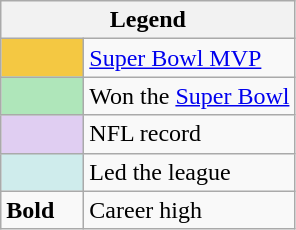<table class="wikitable">
<tr>
<th colspan="2">Legend</th>
</tr>
<tr>
<td style="background:#f4c842; width:3em;"></td>
<td><a href='#'>Super Bowl MVP</a></td>
</tr>
<tr>
<td style="background:#afe6ba; width:3em;"></td>
<td>Won the <a href='#'>Super Bowl</a></td>
</tr>
<tr>
<td style="background:#e0cef2; width:3em;"></td>
<td>NFL record</td>
</tr>
<tr>
<td style="background:#cfecec; width:3em;"></td>
<td>Led the league</td>
</tr>
<tr>
<td><strong>Bold</strong></td>
<td>Career high</td>
</tr>
</table>
